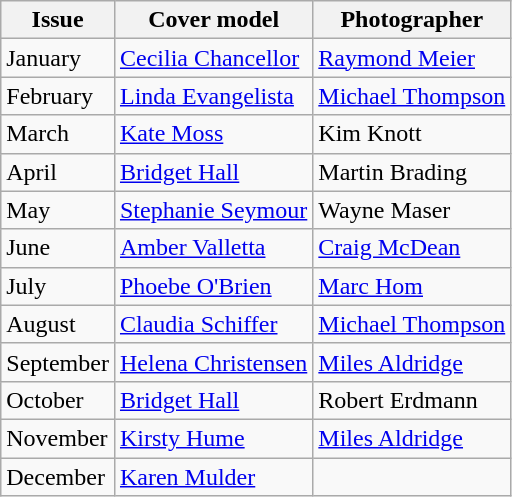<table class="sortable wikitable">
<tr>
<th>Issue</th>
<th>Cover model</th>
<th>Photographer</th>
</tr>
<tr>
<td>January</td>
<td><a href='#'>Cecilia Chancellor</a></td>
<td><a href='#'>Raymond Meier</a></td>
</tr>
<tr>
<td>February</td>
<td><a href='#'>Linda Evangelista</a></td>
<td><a href='#'>Michael Thompson</a></td>
</tr>
<tr>
<td>March</td>
<td><a href='#'>Kate Moss</a></td>
<td>Kim Knott</td>
</tr>
<tr>
<td>April</td>
<td><a href='#'>Bridget Hall</a></td>
<td>Martin Brading</td>
</tr>
<tr>
<td>May</td>
<td><a href='#'>Stephanie Seymour</a></td>
<td>Wayne Maser</td>
</tr>
<tr>
<td>June</td>
<td><a href='#'>Amber Valletta</a></td>
<td><a href='#'>Craig McDean</a></td>
</tr>
<tr>
<td>July</td>
<td><a href='#'>Phoebe O'Brien</a></td>
<td><a href='#'>Marc Hom</a></td>
</tr>
<tr>
<td>August</td>
<td><a href='#'>Claudia Schiffer</a></td>
<td><a href='#'>Michael Thompson</a></td>
</tr>
<tr>
<td>September</td>
<td><a href='#'>Helena Christensen</a></td>
<td><a href='#'>Miles Aldridge</a></td>
</tr>
<tr>
<td>October</td>
<td><a href='#'>Bridget Hall</a></td>
<td>Robert Erdmann</td>
</tr>
<tr>
<td>November</td>
<td><a href='#'>Kirsty Hume</a></td>
<td><a href='#'>Miles Aldridge</a></td>
</tr>
<tr>
<td>December</td>
<td><a href='#'>Karen Mulder</a></td>
<td></td>
</tr>
</table>
